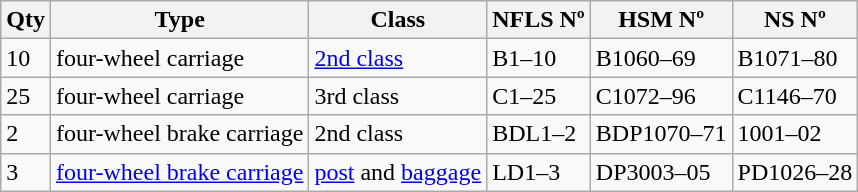<table class="wikitable">
<tr>
<th>Qty</th>
<th>Type</th>
<th>Class</th>
<th>NFLS Nº</th>
<th>HSM Nº</th>
<th>NS Nº</th>
</tr>
<tr>
<td>10</td>
<td>four-wheel carriage</td>
<td><a href='#'>2nd class</a></td>
<td>B1–10</td>
<td>B1060–69</td>
<td>B1071–80</td>
</tr>
<tr>
<td>25</td>
<td>four-wheel carriage</td>
<td>3rd class</td>
<td>C1–25</td>
<td>C1072–96</td>
<td>C1146–70</td>
</tr>
<tr>
<td>2</td>
<td>four-wheel brake carriage</td>
<td>2nd class</td>
<td>BDL1–2</td>
<td>BDP1070–71</td>
<td>1001–02</td>
</tr>
<tr>
<td>3</td>
<td><a href='#'>four-wheel brake carriage</a></td>
<td><a href='#'>post</a> and <a href='#'>baggage</a></td>
<td>LD1–3</td>
<td>DP3003–05</td>
<td>PD1026–28</td>
</tr>
</table>
